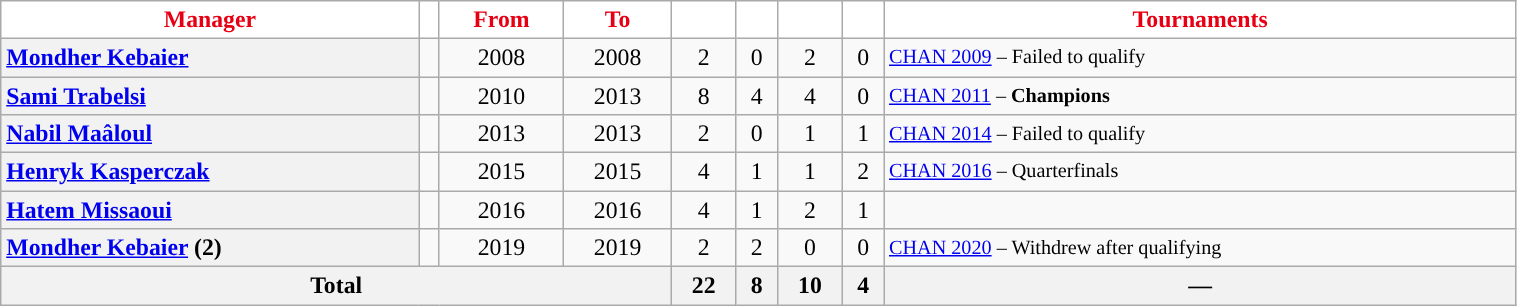<table class="wikitable plainrowheaders" style="font-size:99%; text-align:center;" width="80%" "class="wikitable">
<tr style="color:white">
<th style="background:#FFFFFF; color:#E70013; ">Manager</th>
<th style="background:#FFFFFF; color:#E70013; "></th>
<th style="background:#FFFFFF; color:#E70013; ">From</th>
<th style="background:#FFFFFF; color:#E70013; ">To</th>
<th style="background:#FFFFFF; color:#E70013; "></th>
<th style="background:#FFFFFF; color:#E70013; "></th>
<th style="background:#FFFFFF; color:#E70013; "></th>
<th style="background:#FFFFFF; color:#E70013; "></th>
<th style="background:#FFFFFF; color:#E70013; ">Tournaments</th>
</tr>
<tr>
<th scope="row" style="text-align: left;"><a href='#'>Mondher Kebaier</a></th>
<td></td>
<td>2008</td>
<td>2008</td>
<td>2</td>
<td>0</td>
<td>2</td>
<td>0</td>
<td align="left" style="font-size: 85%"> <a href='#'>CHAN 2009</a> – Failed to qualify</td>
</tr>
<tr>
<th scope="row" style="text-align: left;"><a href='#'>Sami Trabelsi</a></th>
<td></td>
<td>2010</td>
<td>2013</td>
<td>8</td>
<td>4</td>
<td>4</td>
<td>0</td>
<td align="left" style="font-size: 85%"> <a href='#'>CHAN 2011</a> – <strong>Champions</strong></td>
</tr>
<tr>
<th scope="row" style="text-align: left;"><a href='#'>Nabil Maâloul</a></th>
<td></td>
<td>2013</td>
<td>2013</td>
<td>2</td>
<td>0</td>
<td>1</td>
<td>1</td>
<td align="left" style="font-size: 85%"> <a href='#'>CHAN 2014</a> – Failed to qualify</td>
</tr>
<tr>
<th scope="row" style="text-align: left;"><a href='#'>Henryk Kasperczak</a></th>
<td></td>
<td>2015</td>
<td>2015</td>
<td>4</td>
<td>1</td>
<td>1</td>
<td>2</td>
<td align="left" style="font-size: 85%"> <a href='#'>CHAN 2016</a> – Quarterfinals</td>
</tr>
<tr>
<th scope="row" style="text-align: left;"><a href='#'>Hatem Missaoui</a></th>
<td></td>
<td>2016</td>
<td>2016</td>
<td>4</td>
<td>1</td>
<td>2</td>
<td>1</td>
<td></td>
</tr>
<tr>
<th scope="row" style="text-align: left;"><a href='#'>Mondher Kebaier</a> (2)</th>
<td></td>
<td>2019</td>
<td>2019</td>
<td>2</td>
<td>2</td>
<td>0</td>
<td>0</td>
<td align="left" style="font-size: 85%"> <a href='#'>CHAN 2020</a> – Withdrew after qualifying</td>
</tr>
<tr>
<th colspan="4"><strong>Total</strong></th>
<th>22</th>
<th>8</th>
<th>10</th>
<th>4</th>
<th>—</th>
</tr>
</table>
